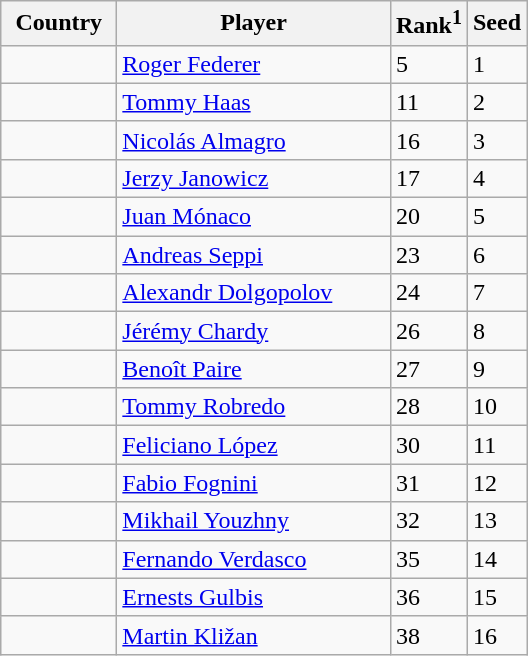<table class="sortable wikitable">
<tr>
<th width="70">Country</th>
<th width="175">Player</th>
<th>Rank<sup>1</sup></th>
<th>Seed</th>
</tr>
<tr>
<td></td>
<td><a href='#'>Roger Federer</a></td>
<td>5</td>
<td>1</td>
</tr>
<tr>
<td></td>
<td><a href='#'>Tommy Haas</a></td>
<td>11</td>
<td>2</td>
</tr>
<tr>
<td></td>
<td><a href='#'>Nicolás Almagro</a></td>
<td>16</td>
<td>3</td>
</tr>
<tr>
<td></td>
<td><a href='#'>Jerzy Janowicz</a></td>
<td>17</td>
<td>4</td>
</tr>
<tr>
<td></td>
<td><a href='#'>Juan Mónaco</a></td>
<td>20</td>
<td>5</td>
</tr>
<tr>
<td></td>
<td><a href='#'>Andreas Seppi</a></td>
<td>23</td>
<td>6</td>
</tr>
<tr>
<td></td>
<td><a href='#'>Alexandr Dolgopolov</a></td>
<td>24</td>
<td>7</td>
</tr>
<tr>
<td></td>
<td><a href='#'>Jérémy Chardy</a></td>
<td>26</td>
<td>8</td>
</tr>
<tr>
<td></td>
<td><a href='#'>Benoît Paire</a></td>
<td>27</td>
<td>9</td>
</tr>
<tr>
<td></td>
<td><a href='#'>Tommy Robredo</a></td>
<td>28</td>
<td>10</td>
</tr>
<tr>
<td></td>
<td><a href='#'>Feliciano López</a></td>
<td>30</td>
<td>11</td>
</tr>
<tr>
<td></td>
<td><a href='#'>Fabio Fognini</a></td>
<td>31</td>
<td>12</td>
</tr>
<tr>
<td></td>
<td><a href='#'>Mikhail Youzhny</a></td>
<td>32</td>
<td>13</td>
</tr>
<tr>
<td></td>
<td><a href='#'>Fernando Verdasco</a></td>
<td>35</td>
<td>14</td>
</tr>
<tr>
<td></td>
<td><a href='#'>Ernests Gulbis</a></td>
<td>36</td>
<td>15</td>
</tr>
<tr>
<td></td>
<td><a href='#'>Martin Kližan</a></td>
<td>38</td>
<td>16</td>
</tr>
</table>
